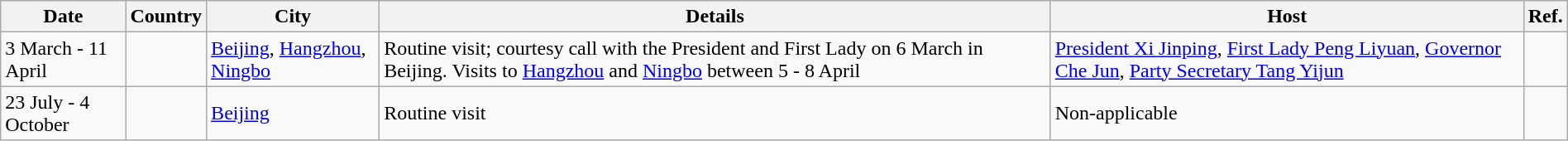<table class="wikitable sortable" border="1" style="margin: 1em auto 1em auto">
<tr>
<th>Date</th>
<th>Country</th>
<th>City</th>
<th>Details</th>
<th>Host</th>
<th>Ref.</th>
</tr>
<tr>
<td>3 March - 11 April</td>
<td></td>
<td><a href='#'>Beijing</a>, <a href='#'>Hangzhou</a>, <a href='#'>Ningbo</a></td>
<td>Routine visit; courtesy call with the President and First Lady on 6 March in Beijing. Visits to <a href='#'>Hangzhou</a> and <a href='#'>Ningbo</a> between 5 - 8 April</td>
<td><a href='#'>President Xi Jinping</a>, <a href='#'>First Lady Peng Liyuan</a>, <a href='#'>Governor Che Jun</a>, <a href='#'>Party Secretary Tang Yijun</a></td>
<td></td>
</tr>
<tr>
<td>23 July - 4 October</td>
<td></td>
<td><a href='#'>Beijing</a></td>
<td>Routine visit</td>
<td>Non-applicable</td>
<td></td>
</tr>
</table>
